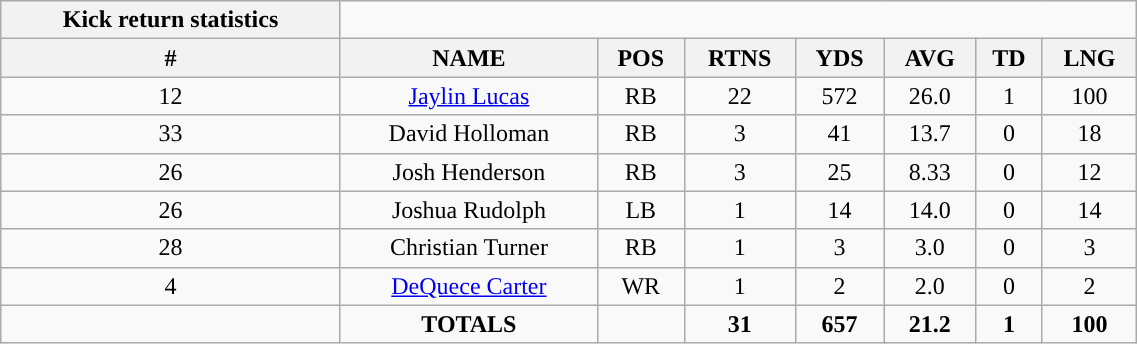<table style="width:60%; text-align:center;" class="wikitable collapsible collapsed">
<tr>
<th style="text-align:center; ">Kick return statistics</th>
</tr>
<tr>
<th>#</th>
<th>NAME</th>
<th>POS</th>
<th>RTNS</th>
<th>YDS</th>
<th>AVG</th>
<th>TD</th>
<th>LNG</th>
</tr>
<tr>
<td>12</td>
<td><a href='#'>Jaylin Lucas</a></td>
<td>RB</td>
<td>22</td>
<td>572</td>
<td>26.0</td>
<td>1</td>
<td>100</td>
</tr>
<tr>
<td>33</td>
<td>David Holloman</td>
<td>RB</td>
<td>3</td>
<td>41</td>
<td>13.7</td>
<td>0</td>
<td>18</td>
</tr>
<tr>
<td>26</td>
<td>Josh Henderson</td>
<td>RB</td>
<td>3</td>
<td>25</td>
<td>8.33</td>
<td>0</td>
<td>12</td>
</tr>
<tr>
<td>26</td>
<td>Joshua Rudolph</td>
<td>LB</td>
<td>1</td>
<td>14</td>
<td>14.0</td>
<td>0</td>
<td>14</td>
</tr>
<tr>
<td>28</td>
<td>Christian Turner</td>
<td>RB</td>
<td>1</td>
<td>3</td>
<td>3.0</td>
<td>0</td>
<td>3</td>
</tr>
<tr>
<td>4</td>
<td><a href='#'>DeQuece Carter</a></td>
<td>WR</td>
<td>1</td>
<td>2</td>
<td>2.0</td>
<td>0</td>
<td>2</td>
</tr>
<tr>
<td></td>
<td><strong>TOTALS</strong></td>
<td></td>
<td><strong>31</strong></td>
<td><strong>657</strong></td>
<td><strong>21.2</strong></td>
<td><strong>1</strong></td>
<td><strong>100</strong></td>
</tr>
</table>
